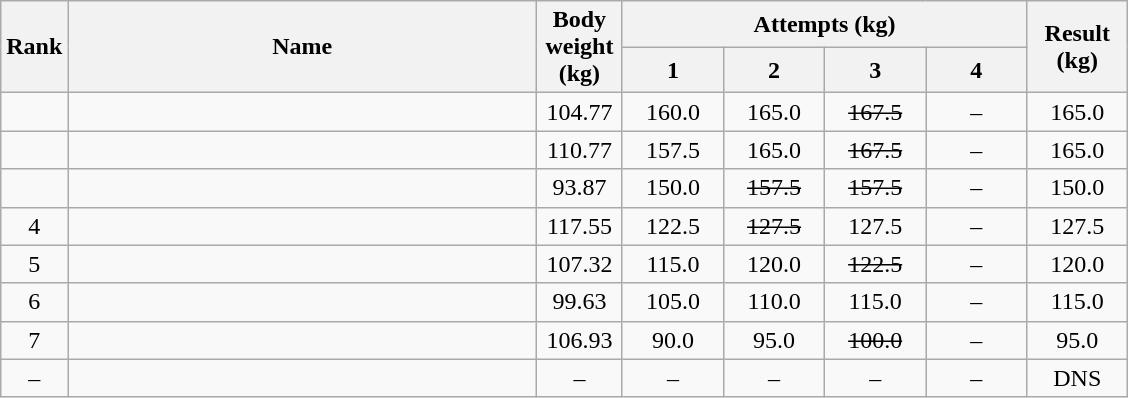<table class="wikitable" style="text-align:center;">
<tr>
<th rowspan=2>Rank</th>
<th rowspan=2 width=305>Name</th>
<th rowspan=2 width=50>Body weight (kg)</th>
<th colspan=4>Attempts (kg)</th>
<th rowspan=2 width=60>Result (kg)</th>
</tr>
<tr>
<th width=60>1</th>
<th width=60>2</th>
<th width=60>3</th>
<th width=60>4</th>
</tr>
<tr>
<td></td>
<td align="left"></td>
<td>104.77</td>
<td>160.0</td>
<td>165.0 </td>
<td><s>167.5</s></td>
<td>–</td>
<td>165.0</td>
</tr>
<tr>
<td></td>
<td align="left"></td>
<td>110.77</td>
<td>157.5</td>
<td>165.0 </td>
<td><s>167.5</s></td>
<td>–</td>
<td>165.0</td>
</tr>
<tr>
<td></td>
<td align="left"></td>
<td>93.87</td>
<td>150.0</td>
<td><s>157.5</s></td>
<td><s>157.5</s></td>
<td>–</td>
<td>150.0</td>
</tr>
<tr>
<td>4</td>
<td align="left"></td>
<td>117.55</td>
<td>122.5</td>
<td><s>127.5</s></td>
<td>127.5</td>
<td>–</td>
<td>127.5</td>
</tr>
<tr>
<td>5</td>
<td align="left"></td>
<td>107.32</td>
<td>115.0</td>
<td>120.0</td>
<td><s>122.5</s></td>
<td>–</td>
<td>120.0</td>
</tr>
<tr>
<td>6</td>
<td align="left"></td>
<td>99.63</td>
<td>105.0</td>
<td>110.0</td>
<td>115.0</td>
<td>–</td>
<td>115.0</td>
</tr>
<tr>
<td>7</td>
<td align="left"></td>
<td>106.93</td>
<td>90.0</td>
<td>95.0</td>
<td><s>100.0</s></td>
<td>–</td>
<td>95.0</td>
</tr>
<tr>
<td>–</td>
<td align="left"></td>
<td>–</td>
<td>–</td>
<td>–</td>
<td>–</td>
<td>–</td>
<td>DNS</td>
</tr>
</table>
